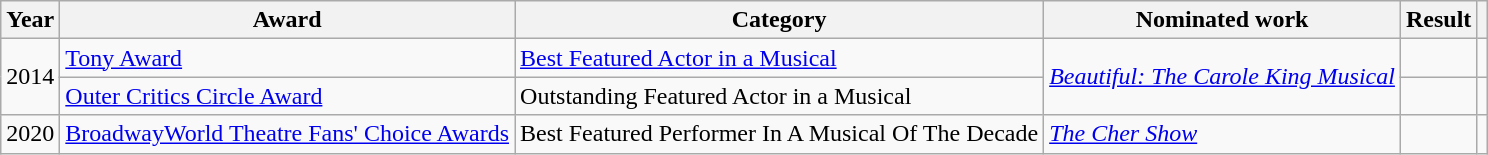<table class="wikitable">
<tr>
<th>Year</th>
<th>Award</th>
<th>Category</th>
<th>Nominated work</th>
<th>Result</th>
<th></th>
</tr>
<tr>
<td rowspan="2">2014</td>
<td><a href='#'>Tony Award</a></td>
<td><a href='#'>Best Featured Actor in a Musical</a></td>
<td rowspan="2"><em><a href='#'>Beautiful: The Carole King Musical</a></em></td>
<td></td>
<td></td>
</tr>
<tr>
<td><a href='#'>Outer Critics Circle Award</a></td>
<td>Outstanding Featured Actor in a Musical</td>
<td></td>
<td></td>
</tr>
<tr>
<td>2020</td>
<td><a href='#'>BroadwayWorld Theatre Fans' Choice Awards</a></td>
<td>Best Featured Performer In A Musical Of The Decade</td>
<td><em><a href='#'>The Cher Show</a></em></td>
<td></td>
<td></td>
</tr>
</table>
